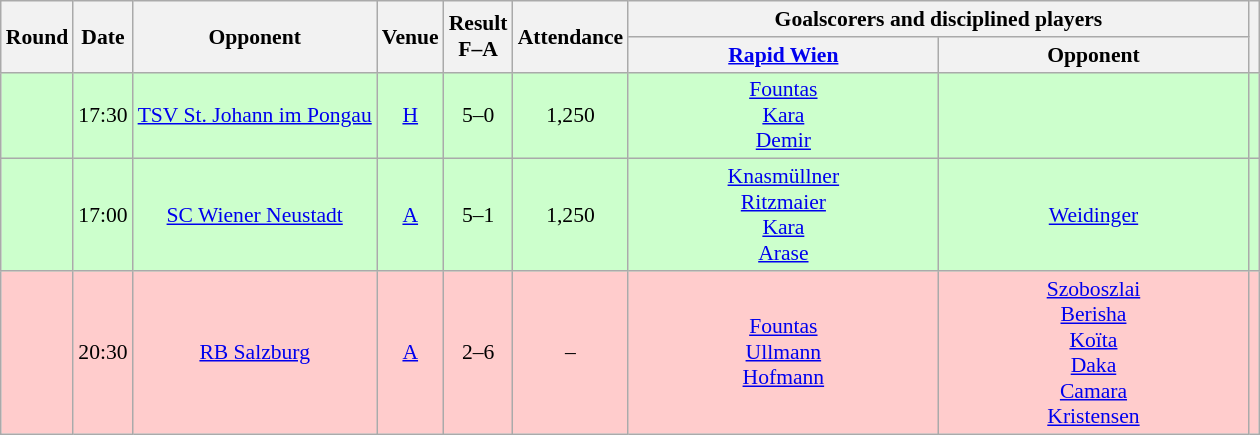<table class="wikitable" style="text-align:center; font-size:90%">
<tr>
<th rowspan="2">Round</th>
<th rowspan="2">Date</th>
<th rowspan="2">Opponent</th>
<th rowspan="2">Venue</th>
<th rowspan="2">Result<br>F–A</th>
<th rowspan="2">Attendance</th>
<th colspan="2">Goalscorers and disciplined players</th>
<th rowspan="2"></th>
</tr>
<tr>
<th style="width:200px"><a href='#'>Rapid Wien</a></th>
<th style="width:200px">Opponent</th>
</tr>
<tr style="background:#cfc">
<td></td>
<td> 17:30</td>
<td><a href='#'>TSV St. Johann im Pongau</a></td>
<td><a href='#'>H</a></td>
<td>5–0</td>
<td>1,250 </td>
<td><a href='#'>Fountas</a>     <br> <a href='#'>Kara</a>  <br> <a href='#'>Demir</a> </td>
<td></td>
<td></td>
</tr>
<tr style="background:#cfc">
<td></td>
<td> 17:00</td>
<td><a href='#'>SC Wiener Neustadt</a></td>
<td><a href='#'>A</a></td>
<td>5–1</td>
<td>1,250 </td>
<td><a href='#'>Knasmüllner</a>  <br> <a href='#'>Ritzmaier</a>   <br> <a href='#'>Kara</a>  <br> <a href='#'>Arase</a> </td>
<td><a href='#'>Weidinger</a> </td>
<td></td>
</tr>
<tr style="background:#fcc">
<td></td>
<td> 20:30</td>
<td><a href='#'>RB Salzburg</a></td>
<td><a href='#'>A</a></td>
<td>2–6</td>
<td>– </td>
<td><a href='#'>Fountas</a>  <br> <a href='#'>Ullmann</a>  <br> <a href='#'>Hofmann</a> </td>
<td><a href='#'>Szoboszlai</a>  <br> <a href='#'>Berisha</a>  <br> <a href='#'>Koïta</a>  <br> <a href='#'>Daka</a>  <br> <a href='#'>Camara</a>  <br> <a href='#'>Kristensen</a> </td>
<td></td>
</tr>
</table>
